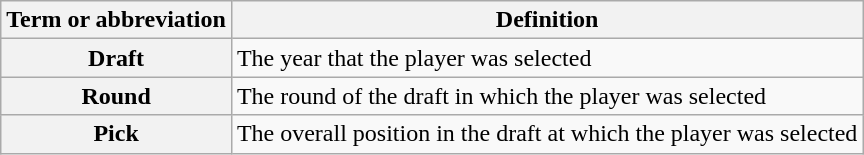<table class="wikitable">
<tr>
<th scope="col">Term or abbreviation</th>
<th scope="col">Definition</th>
</tr>
<tr>
<th scope="row">Draft</th>
<td>The year that the player was selected</td>
</tr>
<tr>
<th scope="row">Round</th>
<td>The round of the draft in which the player was selected</td>
</tr>
<tr>
<th scope="row">Pick</th>
<td>The overall position in the draft at which the player was selected<br></td>
</tr>
</table>
